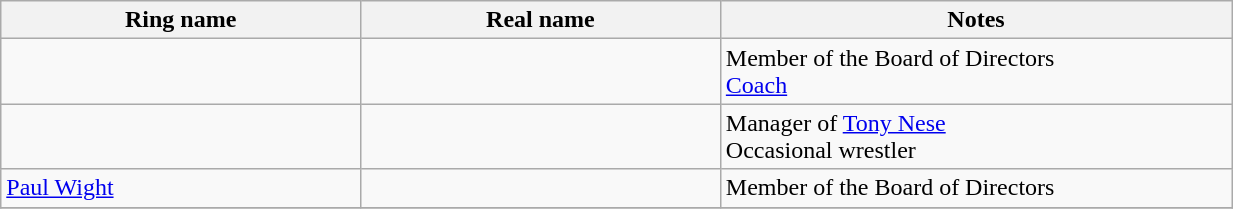<table class="wikitable sortable" style="width:65%;">
<tr>
<th width=19%>Ring name</th>
<th width=19%>Real name</th>
<th width=27%>Notes</th>
</tr>
<tr>
<td></td>
<td></td>
<td>Member of the Board of Directors<br><a href='#'>Coach</a></td>
</tr>
<tr>
<td></td>
<td></td>
<td>Manager of <a href='#'>Tony Nese</a><br>Occasional wrestler</td>
</tr>
<tr>
<td><a href='#'>Paul Wight</a></td>
<td></td>
<td>Member of the Board of Directors</td>
</tr>
<tr>
</tr>
</table>
